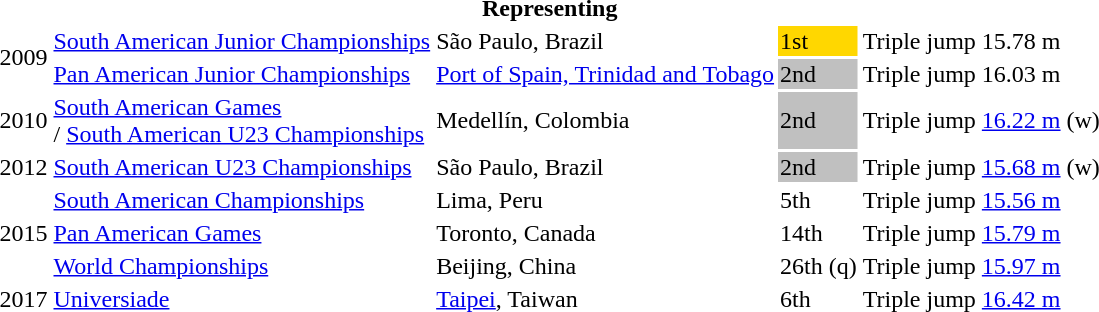<table>
<tr>
<th colspan="6">Representing </th>
</tr>
<tr>
<td rowspan=2>2009</td>
<td><a href='#'>South American Junior Championships</a></td>
<td>São Paulo, Brazil</td>
<td bgcolor=gold>1st</td>
<td>Triple jump</td>
<td>15.78 m</td>
</tr>
<tr>
<td><a href='#'>Pan American Junior Championships</a></td>
<td><a href='#'>Port of Spain, Trinidad and Tobago</a></td>
<td bgcolor=silver>2nd</td>
<td>Triple jump</td>
<td>16.03 m</td>
</tr>
<tr>
<td>2010</td>
<td><a href='#'>South American Games</a> <br>/ <a href='#'>South American U23 Championships</a></td>
<td>Medellín, Colombia</td>
<td bgcolor=silver>2nd</td>
<td>Triple jump</td>
<td><a href='#'>16.22 m</a> (w)</td>
</tr>
<tr>
<td>2012</td>
<td><a href='#'>South American U23 Championships</a></td>
<td>São Paulo, Brazil</td>
<td bgcolor=silver>2nd</td>
<td>Triple jump</td>
<td><a href='#'>15.68 m</a> (w)</td>
</tr>
<tr>
<td rowspan=3>2015</td>
<td><a href='#'>South American Championships</a></td>
<td>Lima, Peru</td>
<td>5th</td>
<td>Triple jump</td>
<td><a href='#'>15.56 m</a></td>
</tr>
<tr>
<td><a href='#'>Pan American Games</a></td>
<td>Toronto, Canada</td>
<td>14th</td>
<td>Triple jump</td>
<td><a href='#'>15.79 m</a></td>
</tr>
<tr>
<td><a href='#'>World Championships</a></td>
<td>Beijing, China</td>
<td>26th (q)</td>
<td>Triple jump</td>
<td><a href='#'>15.97 m</a></td>
</tr>
<tr>
<td>2017</td>
<td><a href='#'>Universiade</a></td>
<td><a href='#'>Taipei</a>, Taiwan</td>
<td>6th</td>
<td>Triple jump</td>
<td><a href='#'>16.42 m</a></td>
</tr>
</table>
